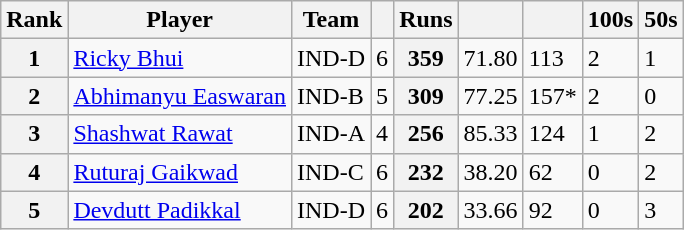<table class="wikitable sortable">
<tr>
<th>Rank</th>
<th>Player</th>
<th>Team</th>
<th></th>
<th>Runs</th>
<th></th>
<th></th>
<th>100s</th>
<th>50s</th>
</tr>
<tr>
<th>1</th>
<td><a href='#'>Ricky Bhui</a></td>
<td>IND-D</td>
<td>6</td>
<th>359</th>
<td>71.80</td>
<td>113</td>
<td>2</td>
<td>1</td>
</tr>
<tr>
<th>2</th>
<td><a href='#'>Abhimanyu Easwaran</a></td>
<td>IND-B</td>
<td>5</td>
<th>309</th>
<td>77.25</td>
<td>157*</td>
<td>2</td>
<td>0</td>
</tr>
<tr>
<th>3</th>
<td><a href='#'>Shashwat Rawat</a></td>
<td>IND-A</td>
<td>4</td>
<th>256</th>
<td>85.33</td>
<td>124</td>
<td>1</td>
<td>2</td>
</tr>
<tr>
<th>4</th>
<td><a href='#'>Ruturaj Gaikwad</a></td>
<td>IND-C</td>
<td>6</td>
<th>232</th>
<td>38.20</td>
<td>62</td>
<td>0</td>
<td>2</td>
</tr>
<tr>
<th>5</th>
<td><a href='#'>Devdutt Padikkal</a></td>
<td>IND-D</td>
<td>6</td>
<th>202</th>
<td>33.66</td>
<td>92</td>
<td>0</td>
<td>3</td>
</tr>
</table>
